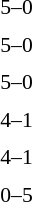<table style="font-size:90%">
<tr>
<td colspan=3></td>
</tr>
<tr>
<td align=right><strong></strong></td>
<td align=center>5–0</td>
<td></td>
</tr>
<tr>
<td colspan=3></td>
</tr>
<tr>
<td width=150 align=right><strong></strong></td>
<td width=100 align=center>5–0</td>
<td></td>
</tr>
<tr>
<td colspan=3></td>
</tr>
<tr>
<td align=right><strong></strong></td>
<td align=center>5–0</td>
<td></td>
</tr>
<tr>
<td colspan=3></td>
</tr>
<tr>
<td align=right><strong></strong></td>
<td align=center>4–1</td>
<td></td>
</tr>
<tr>
<td colspan=3></td>
</tr>
<tr>
<td align=right><strong></strong></td>
<td align=center>4–1</td>
<td></td>
</tr>
<tr>
<td colspan=3></td>
</tr>
<tr>
<td align=right></td>
<td align=center>0–5</td>
<td><strong></strong></td>
</tr>
</table>
